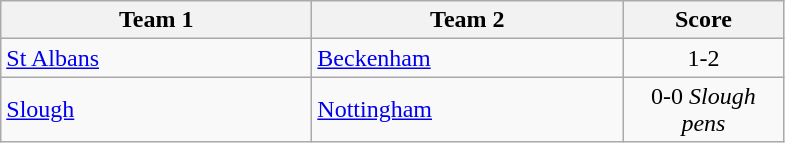<table class="wikitable" style="font-size: 100%">
<tr>
<th width=200>Team 1</th>
<th width=200>Team 2</th>
<th width=100>Score</th>
</tr>
<tr>
<td><a href='#'>St Albans</a></td>
<td><a href='#'>Beckenham</a></td>
<td align=center>1-2</td>
</tr>
<tr>
<td><a href='#'>Slough</a></td>
<td><a href='#'>Nottingham</a></td>
<td align=center>0-0 <em>Slough pens</em></td>
</tr>
</table>
